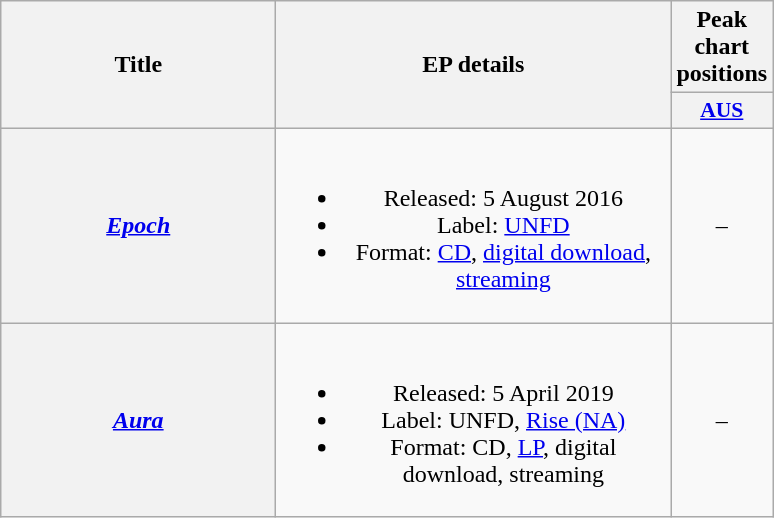<table class="wikitable plainrowheaders" style="text-align:center;">
<tr>
<th scope="col" rowspan="2" style="width:11em;">Title</th>
<th scope="col" rowspan="2" style="width:16em;">EP details</th>
<th scope="col" colspan="1">Peak chart positions</th>
</tr>
<tr>
<th scope="col" style="width:3em;font-size:90%;"><a href='#'>AUS</a><br></th>
</tr>
<tr>
<th scope="row"><em><a href='#'>Epoch</a></em></th>
<td><br><ul><li>Released: 5 August 2016</li><li>Label: <a href='#'>UNFD</a></li><li>Format: <a href='#'>CD</a>, <a href='#'>digital download</a>, <a href='#'>streaming</a></li></ul></td>
<td>–</td>
</tr>
<tr>
<th scope="row"><em><a href='#'>Aura</a></em></th>
<td><br><ul><li>Released: 5 April 2019</li><li>Label: UNFD, <a href='#'>Rise (NA)</a></li><li>Format: CD, <a href='#'>LP</a>, digital download, streaming</li></ul></td>
<td>–</td>
</tr>
</table>
